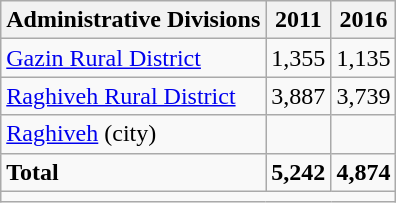<table class="wikitable">
<tr>
<th>Administrative Divisions</th>
<th>2011</th>
<th>2016</th>
</tr>
<tr>
<td><a href='#'>Gazin Rural District</a></td>
<td style="text-align: right;">1,355</td>
<td style="text-align: right;">1,135</td>
</tr>
<tr>
<td><a href='#'>Raghiveh Rural District</a></td>
<td style="text-align: right;">3,887</td>
<td style="text-align: right;">3,739</td>
</tr>
<tr>
<td><a href='#'>Raghiveh</a> (city)</td>
<td style="text-align: right;"></td>
<td style="text-align: right;"></td>
</tr>
<tr>
<td><strong>Total</strong></td>
<td style="text-align: right;"><strong>5,242</strong></td>
<td style="text-align: right;"><strong>4,874</strong></td>
</tr>
<tr>
<td colspan=3></td>
</tr>
</table>
